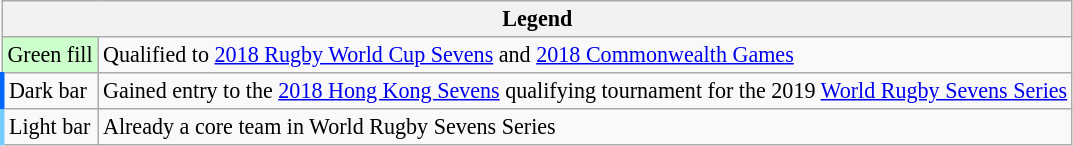<table class="wikitable" style="font-size:92%;">
<tr>
<th colspan=2>Legend</th>
</tr>
<tr>
<td bgcolor=#cfc>Green fill</td>
<td>Qualified to <a href='#'>2018 Rugby World Cup Sevens</a> and <a href='#'>2018 Commonwealth Games</a></td>
</tr>
<tr>
<td style="border-left:3px solid #06f;">Dark bar</td>
<td>Gained entry to the <a href='#'>2018 Hong Kong Sevens</a> qualifying tournament for the 2019 <a href='#'>World Rugby Sevens Series</a></td>
</tr>
<tr>
<td style="border-left:3px solid #7cf;">Light bar</td>
<td>Already a core team in World Rugby Sevens Series</td>
</tr>
</table>
